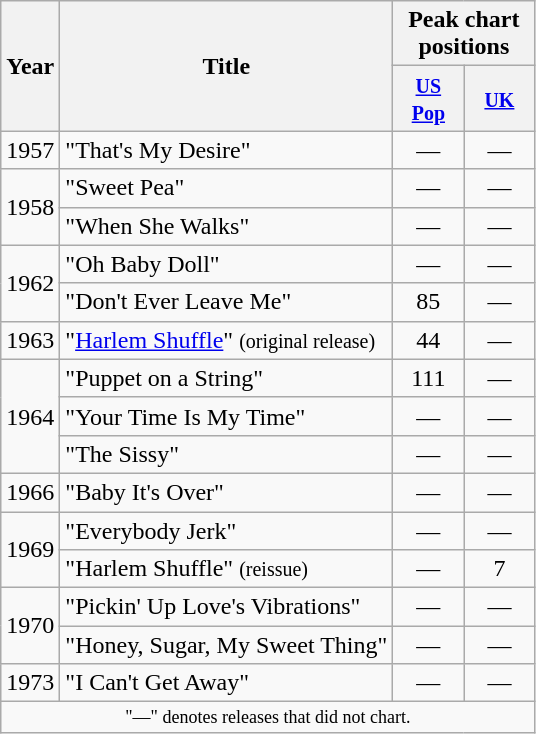<table class="wikitable">
<tr>
<th scope="col" rowspan="2">Year</th>
<th scope="col" rowspan="2">Title</th>
<th scope="col" colspan="4">Peak chart positions</th>
</tr>
<tr>
<th style="width:40px;"><small><a href='#'>US Pop</a></small><br></th>
<th style="width:40px;"><small><a href='#'>UK</a></small><br></th>
</tr>
<tr>
<td rowspan="1">1957</td>
<td>"That's My Desire"</td>
<td align=center>―</td>
<td align=center>―</td>
</tr>
<tr>
<td rowspan="2">1958</td>
<td>"Sweet Pea"</td>
<td align=center>―</td>
<td align=center>―</td>
</tr>
<tr>
<td>"When She Walks"</td>
<td align=center>―</td>
<td align=center>―</td>
</tr>
<tr>
<td rowspan="2">1962</td>
<td>"Oh Baby Doll"</td>
<td align=center>―</td>
<td align=center>―</td>
</tr>
<tr>
<td>"Don't Ever Leave Me"</td>
<td align=center>85</td>
<td align=center>―</td>
</tr>
<tr>
<td rowspan="1">1963</td>
<td>"<a href='#'>Harlem Shuffle</a>" <small>(original release)</small></td>
<td align=center>44</td>
<td align=center>―</td>
</tr>
<tr>
<td rowspan="3">1964</td>
<td>"Puppet on a String"</td>
<td align=center>111</td>
<td align=center>―</td>
</tr>
<tr>
<td>"Your Time Is My Time"</td>
<td align=center>―</td>
<td align=center>―</td>
</tr>
<tr>
<td>"The Sissy"</td>
<td align=center>―</td>
<td align=center>―</td>
</tr>
<tr>
<td rowspan="1">1966</td>
<td>"Baby It's Over"</td>
<td align=center>―</td>
<td align=center>―</td>
</tr>
<tr>
<td rowspan="2">1969</td>
<td>"Everybody Jerk"</td>
<td align=center>―</td>
<td align=center>―</td>
</tr>
<tr>
<td>"Harlem Shuffle" <small>(reissue)</small></td>
<td align=center>―</td>
<td align=center>7</td>
</tr>
<tr>
<td rowspan="2">1970</td>
<td>"Pickin' Up Love's Vibrations"</td>
<td align=center>―</td>
<td align=center>―</td>
</tr>
<tr>
<td>"Honey, Sugar, My Sweet Thing"</td>
<td align=center>―</td>
<td align=center>―</td>
</tr>
<tr>
<td rowspan="1">1973</td>
<td>"I Can't Get Away"</td>
<td align=center>―</td>
<td align=center>―</td>
</tr>
<tr>
<td colspan="6" style="text-align:center; font-size:9pt;">"—" denotes releases that did not chart.</td>
</tr>
</table>
